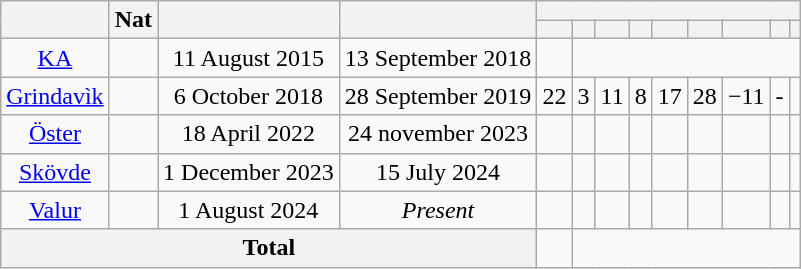<table class="wikitable" style="text-align: center">
<tr>
<th rowspan="2"></th>
<th rowspan="2"><strong>Nat</strong></th>
<th rowspan="2"></th>
<th rowspan="2"></th>
<th colspan="9"></th>
</tr>
<tr>
<th></th>
<th></th>
<th></th>
<th></th>
<th></th>
<th></th>
<th></th>
<th></th>
<th></th>
</tr>
<tr>
<td><a href='#'>KA</a></td>
<td></td>
<td>11 August 2015</td>
<td>13 September 2018<br></td>
<td></td>
</tr>
<tr>
<td><a href='#'>Grindavìk</a></td>
<td></td>
<td>6 October 2018</td>
<td>28 September 2019</td>
<td>22</td>
<td>3</td>
<td>11</td>
<td>8</td>
<td>17</td>
<td>28</td>
<td>−11</td>
<td>-</td>
<td></td>
</tr>
<tr>
<td><a href='#'>Öster</a></td>
<td></td>
<td>18 April 2022</td>
<td>24 november 2023</td>
<td></td>
<td></td>
<td></td>
<td></td>
<td></td>
<td></td>
<td></td>
<td></td>
</tr>
<tr>
<td><a href='#'>Skövde</a></td>
<td></td>
<td>1 December 2023</td>
<td>15 July 2024</td>
<td></td>
<td></td>
<td></td>
<td></td>
<td></td>
<td></td>
<td></td>
<td></td>
<td></td>
</tr>
<tr>
<td><a href='#'>Valur</a></td>
<td></td>
<td>1 August 2024</td>
<td><em>Present</em></td>
<td></td>
<td></td>
<td></td>
<td></td>
<td></td>
<td></td>
<td></td>
<td></td>
<td></td>
</tr>
<tr>
<th colspan="4">Total<br></th>
<td></td>
</tr>
</table>
